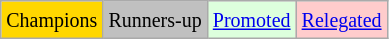<table class="wikitable">
<tr>
<td bgcolor=gold><small>Champions</small></td>
<td bgcolor=silver><small>Runners-up</small></td>
<td bgcolor="#DDFFDD"><small><a href='#'>Promoted</a></small></td>
<td bgcolor= "#FFCCCC"><small><a href='#'>Relegated</a></small></td>
</tr>
</table>
